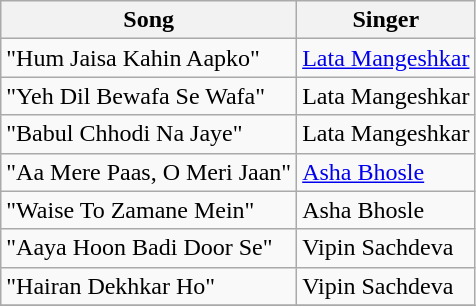<table class="wikitable">
<tr>
<th>Song</th>
<th>Singer</th>
</tr>
<tr>
<td>"Hum Jaisa Kahin Aapko"</td>
<td><a href='#'>Lata Mangeshkar</a></td>
</tr>
<tr>
<td>"Yeh Dil Bewafa Se Wafa"</td>
<td>Lata Mangeshkar</td>
</tr>
<tr>
<td>"Babul Chhodi Na Jaye"</td>
<td>Lata Mangeshkar</td>
</tr>
<tr>
<td>"Aa Mere Paas, O Meri Jaan"</td>
<td><a href='#'>Asha Bhosle</a></td>
</tr>
<tr>
<td>"Waise To Zamane Mein"</td>
<td>Asha Bhosle</td>
</tr>
<tr>
<td>"Aaya Hoon Badi Door Se"</td>
<td>Vipin Sachdeva</td>
</tr>
<tr>
<td>"Hairan Dekhkar Ho"</td>
<td>Vipin Sachdeva</td>
</tr>
<tr>
</tr>
</table>
